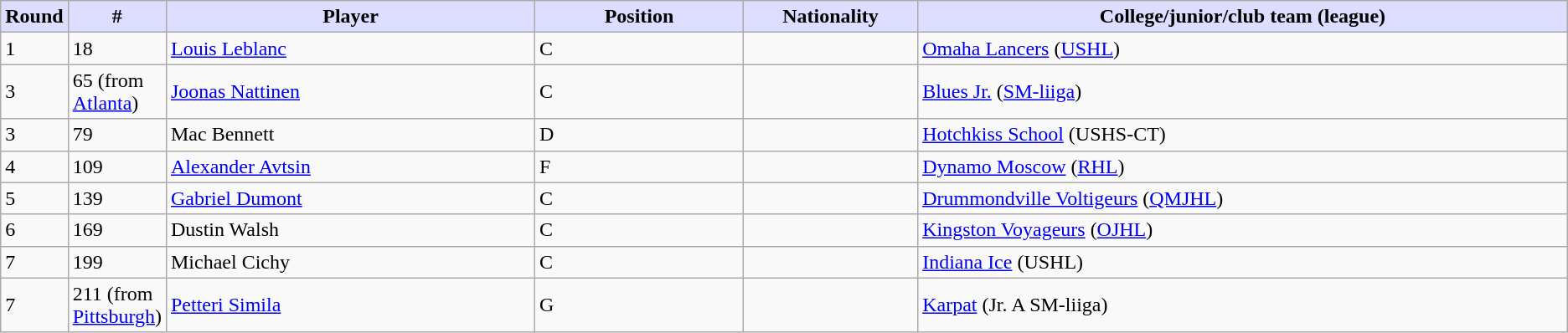<table class="wikitable">
<tr>
<th style="background:#ddf; width:2.75%;">Round</th>
<th style="background:#ddf; width:2.75%;">#</th>
<th style="background:#ddf; width:25.0%;">Player</th>
<th style="background:#ddf; width:14.0%;">Position</th>
<th style="background:#ddf; width:11.5%;">Nationality</th>
<th style="background:#ddf; width:100.0%;">College/junior/club team (league)</th>
</tr>
<tr>
<td>1</td>
<td>18</td>
<td><a href='#'>Louis Leblanc</a></td>
<td>C</td>
<td></td>
<td><a href='#'>Omaha Lancers</a> (<a href='#'>USHL</a>)</td>
</tr>
<tr>
<td>3</td>
<td>65 (from <a href='#'>Atlanta</a>)</td>
<td><a href='#'>Joonas Nattinen</a></td>
<td>C</td>
<td></td>
<td><a href='#'>Blues Jr.</a> (<a href='#'>SM-liiga</a>)</td>
</tr>
<tr>
<td>3</td>
<td>79</td>
<td>Mac Bennett</td>
<td>D</td>
<td></td>
<td><a href='#'>Hotchkiss School</a> (USHS-CT)</td>
</tr>
<tr>
<td>4</td>
<td>109</td>
<td><a href='#'>Alexander Avtsin</a></td>
<td>F</td>
<td></td>
<td><a href='#'>Dynamo Moscow</a> (<a href='#'>RHL</a>)</td>
</tr>
<tr>
<td>5</td>
<td>139</td>
<td><a href='#'>Gabriel Dumont</a></td>
<td>C</td>
<td></td>
<td><a href='#'>Drummondville Voltigeurs</a> (<a href='#'>QMJHL</a>)</td>
</tr>
<tr>
<td>6</td>
<td>169</td>
<td>Dustin Walsh</td>
<td>C</td>
<td></td>
<td><a href='#'>Kingston Voyageurs</a> (<a href='#'>OJHL</a>)</td>
</tr>
<tr>
<td>7</td>
<td>199</td>
<td>Michael Cichy</td>
<td>C</td>
<td></td>
<td><a href='#'>Indiana Ice</a> (USHL)</td>
</tr>
<tr>
<td>7</td>
<td>211 (from <a href='#'>Pittsburgh</a>)</td>
<td><a href='#'>Petteri Simila</a></td>
<td>G</td>
<td></td>
<td><a href='#'>Karpat</a> (Jr. A SM-liiga)</td>
</tr>
</table>
